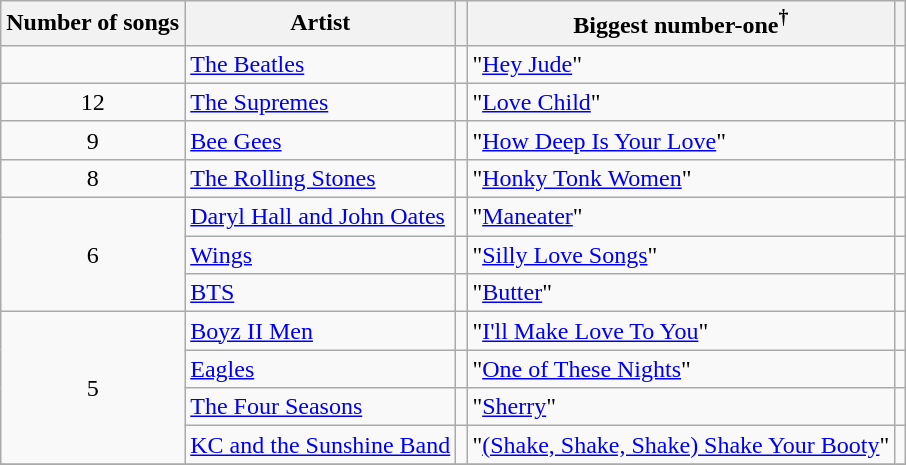<table class="wikitable">
<tr>
<th>Number of songs</th>
<th>Artist</th>
<th></th>
<th>Biggest number-one<sup>†</sup></th>
<th></th>
</tr>
<tr>
<td></td>
<td><a href='#'>The Beatles</a></td>
<td></td>
<td>"<a href='#'>Hey Jude</a>"</td>
<td></td>
</tr>
<tr>
<td style="text-align:center;">12</td>
<td><a href='#'>The Supremes</a></td>
<td></td>
<td>"<a href='#'>Love Child</a>"</td>
<td></td>
</tr>
<tr>
<td style="text-align:center;">9</td>
<td><a href='#'>Bee Gees</a></td>
<td></td>
<td>"<a href='#'>How Deep Is Your Love</a>"</td>
<td></td>
</tr>
<tr>
<td style="text-align:center;">8</td>
<td><a href='#'>The Rolling Stones</a></td>
<td></td>
<td>"<a href='#'>Honky Tonk Women</a>"</td>
<td></td>
</tr>
<tr>
<td rowspan=3 style="text-align:center;">6</td>
<td><a href='#'>Daryl Hall and John Oates</a></td>
<td></td>
<td>"<a href='#'>Maneater</a>"</td>
<td></td>
</tr>
<tr>
<td><a href='#'>Wings</a></td>
<td></td>
<td>"<a href='#'>Silly Love Songs</a>"</td>
<td></td>
</tr>
<tr>
<td><a href='#'>BTS</a></td>
<td></td>
<td>"<a href='#'>Butter</a>"</td>
<td></td>
</tr>
<tr>
<td rowspan=4 style="text-align:center;">5</td>
<td><a href='#'>Boyz II Men</a></td>
<td></td>
<td>"<a href='#'>I'll Make Love To You</a>"</td>
<td></td>
</tr>
<tr>
<td><a href='#'>Eagles</a></td>
<td></td>
<td>"<a href='#'>One of These Nights</a>"</td>
<td></td>
</tr>
<tr>
<td><a href='#'>The Four Seasons</a></td>
<td></td>
<td>"<a href='#'>Sherry</a>"</td>
<td></td>
</tr>
<tr>
<td><a href='#'>KC and the Sunshine Band</a></td>
<td></td>
<td>"<a href='#'>(Shake, Shake, Shake) Shake Your Booty</a>"</td>
<td></td>
</tr>
<tr>
</tr>
</table>
